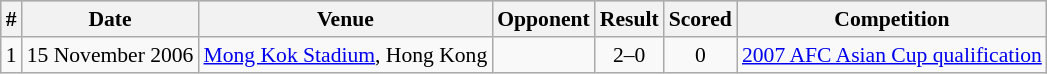<table class="wikitable" style="font-size:90%; text-align: left;" align=center>
<tr bgcolor="#CCCCCC" align="center">
<th>#</th>
<th>Date</th>
<th>Venue</th>
<th>Opponent</th>
<th>Result</th>
<th>Scored</th>
<th>Competition</th>
</tr>
<tr>
<td>1</td>
<td>15 November 2006</td>
<td><a href='#'>Mong Kok Stadium</a>, Hong Kong</td>
<td></td>
<td align=center>2–0</td>
<td align=center>0</td>
<td><a href='#'>2007 AFC Asian Cup qualification</a></td>
</tr>
</table>
